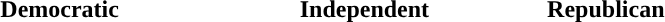<table style="width:40em; text-align:center">
<tr>
<td style="width:57%;color:"><strong>Democratic</strong></td>
<td style="width:2%"><strong>Independent</strong></td>
<td style="width:41%;color:"><strong>Republican</strong></td>
</tr>
</table>
